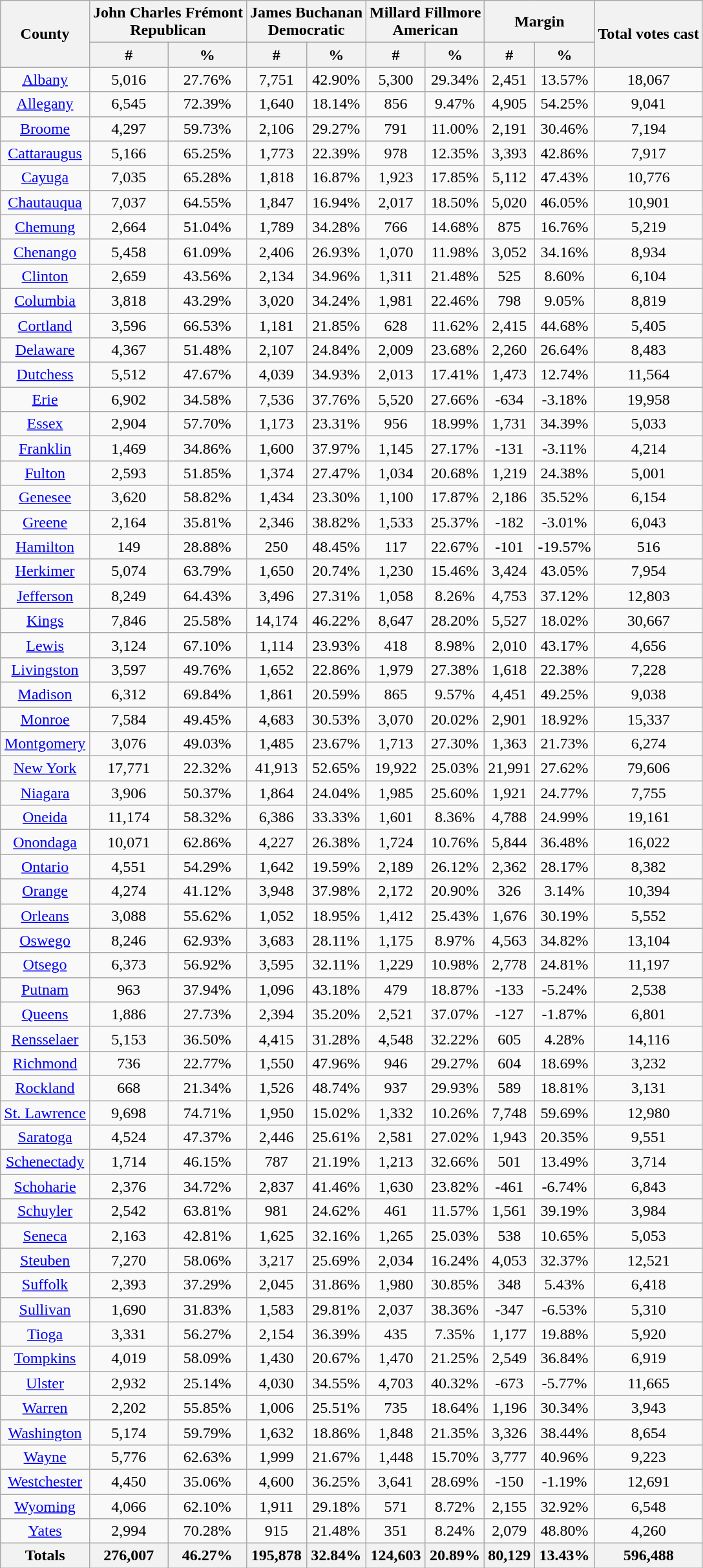<table class="wikitable sortable">
<tr>
<th rowspan="2">County</th>
<th colspan="2">John Charles Frémont<br>Republican</th>
<th colspan="2">James Buchanan<br>Democratic</th>
<th colspan="2">Millard Fillmore<br>American</th>
<th colspan="2">Margin</th>
<th rowspan="2">Total votes cast</th>
</tr>
<tr>
<th data-sort-type="number">#</th>
<th data-sort-type="number">%</th>
<th data-sort-type="number">#</th>
<th data-sort-type="number">%</th>
<th data-sort-type="number">#</th>
<th data-sort-type="number">%</th>
<th data-sort-type="number">#</th>
<th data-sort-type="number">%</th>
</tr>
<tr style="text-align:center">
<td><a href='#'>Albany</a></td>
<td>5,016</td>
<td>27.76%</td>
<td>7,751</td>
<td>42.90%</td>
<td>5,300</td>
<td>29.34%</td>
<td>2,451</td>
<td>13.57%</td>
<td>18,067</td>
</tr>
<tr style="text-align:center">
<td><a href='#'>Allegany</a></td>
<td>6,545</td>
<td>72.39%</td>
<td>1,640</td>
<td>18.14%</td>
<td>856</td>
<td>9.47%</td>
<td>4,905</td>
<td>54.25%</td>
<td>9,041</td>
</tr>
<tr style="text-align:center">
<td><a href='#'>Broome</a></td>
<td>4,297</td>
<td>59.73%</td>
<td>2,106</td>
<td>29.27%</td>
<td>791</td>
<td>11.00%</td>
<td>2,191</td>
<td>30.46%</td>
<td>7,194</td>
</tr>
<tr style="text-align:center">
<td><a href='#'>Cattaraugus</a></td>
<td>5,166</td>
<td>65.25%</td>
<td>1,773</td>
<td>22.39%</td>
<td>978</td>
<td>12.35%</td>
<td>3,393</td>
<td>42.86%</td>
<td>7,917</td>
</tr>
<tr style="text-align:center">
<td><a href='#'>Cayuga</a></td>
<td>7,035</td>
<td>65.28%</td>
<td>1,818</td>
<td>16.87%</td>
<td>1,923</td>
<td>17.85%</td>
<td>5,112</td>
<td>47.43%</td>
<td>10,776</td>
</tr>
<tr style="text-align:center">
<td><a href='#'>Chautauqua</a></td>
<td>7,037</td>
<td>64.55%</td>
<td>1,847</td>
<td>16.94%</td>
<td>2,017</td>
<td>18.50%</td>
<td>5,020</td>
<td>46.05%</td>
<td>10,901</td>
</tr>
<tr style="text-align:center">
<td><a href='#'>Chemung</a></td>
<td>2,664</td>
<td>51.04%</td>
<td>1,789</td>
<td>34.28%</td>
<td>766</td>
<td>14.68%</td>
<td>875</td>
<td>16.76%</td>
<td>5,219</td>
</tr>
<tr style="text-align:center">
<td><a href='#'>Chenango</a></td>
<td>5,458</td>
<td>61.09%</td>
<td>2,406</td>
<td>26.93%</td>
<td>1,070</td>
<td>11.98%</td>
<td>3,052</td>
<td>34.16%</td>
<td>8,934</td>
</tr>
<tr style="text-align:center">
<td><a href='#'>Clinton</a></td>
<td>2,659</td>
<td>43.56%</td>
<td>2,134</td>
<td>34.96%</td>
<td>1,311</td>
<td>21.48%</td>
<td>525</td>
<td>8.60%</td>
<td>6,104</td>
</tr>
<tr style="text-align:center">
<td><a href='#'>Columbia</a></td>
<td>3,818</td>
<td>43.29%</td>
<td>3,020</td>
<td>34.24%</td>
<td>1,981</td>
<td>22.46%</td>
<td>798</td>
<td>9.05%</td>
<td>8,819</td>
</tr>
<tr style="text-align:center">
<td><a href='#'>Cortland</a></td>
<td>3,596</td>
<td>66.53%</td>
<td>1,181</td>
<td>21.85%</td>
<td>628</td>
<td>11.62%</td>
<td>2,415</td>
<td>44.68%</td>
<td>5,405</td>
</tr>
<tr style="text-align:center">
<td><a href='#'>Delaware</a></td>
<td>4,367</td>
<td>51.48%</td>
<td>2,107</td>
<td>24.84%</td>
<td>2,009</td>
<td>23.68%</td>
<td>2,260</td>
<td>26.64%</td>
<td>8,483</td>
</tr>
<tr style="text-align:center">
<td><a href='#'>Dutchess</a></td>
<td>5,512</td>
<td>47.67%</td>
<td>4,039</td>
<td>34.93%</td>
<td>2,013</td>
<td>17.41%</td>
<td>1,473</td>
<td>12.74%</td>
<td>11,564</td>
</tr>
<tr style="text-align:center">
<td><a href='#'>Erie</a></td>
<td>6,902</td>
<td>34.58%</td>
<td>7,536</td>
<td>37.76%</td>
<td>5,520</td>
<td>27.66%</td>
<td>-634</td>
<td>-3.18%</td>
<td>19,958</td>
</tr>
<tr style="text-align:center">
<td><a href='#'>Essex</a></td>
<td>2,904</td>
<td>57.70%</td>
<td>1,173</td>
<td>23.31%</td>
<td>956</td>
<td>18.99%</td>
<td>1,731</td>
<td>34.39%</td>
<td>5,033</td>
</tr>
<tr style="text-align:center">
<td><a href='#'>Franklin</a></td>
<td>1,469</td>
<td>34.86%</td>
<td>1,600</td>
<td>37.97%</td>
<td>1,145</td>
<td>27.17%</td>
<td>-131</td>
<td>-3.11%</td>
<td>4,214</td>
</tr>
<tr style="text-align:center">
<td><a href='#'>Fulton</a></td>
<td>2,593</td>
<td>51.85%</td>
<td>1,374</td>
<td>27.47%</td>
<td>1,034</td>
<td>20.68%</td>
<td>1,219</td>
<td>24.38%</td>
<td>5,001</td>
</tr>
<tr style="text-align:center">
<td><a href='#'>Genesee</a></td>
<td>3,620</td>
<td>58.82%</td>
<td>1,434</td>
<td>23.30%</td>
<td>1,100</td>
<td>17.87%</td>
<td>2,186</td>
<td>35.52%</td>
<td>6,154</td>
</tr>
<tr style="text-align:center">
<td><a href='#'>Greene</a></td>
<td>2,164</td>
<td>35.81%</td>
<td>2,346</td>
<td>38.82%</td>
<td>1,533</td>
<td>25.37%</td>
<td>-182</td>
<td>-3.01%</td>
<td>6,043</td>
</tr>
<tr style="text-align:center">
<td><a href='#'>Hamilton</a></td>
<td>149</td>
<td>28.88%</td>
<td>250</td>
<td>48.45%</td>
<td>117</td>
<td>22.67%</td>
<td>-101</td>
<td>-19.57%</td>
<td>516</td>
</tr>
<tr style="text-align:center">
<td><a href='#'>Herkimer</a></td>
<td>5,074</td>
<td>63.79%</td>
<td>1,650</td>
<td>20.74%</td>
<td>1,230</td>
<td>15.46%</td>
<td>3,424</td>
<td>43.05%</td>
<td>7,954</td>
</tr>
<tr style="text-align:center">
<td><a href='#'>Jefferson</a></td>
<td>8,249</td>
<td>64.43%</td>
<td>3,496</td>
<td>27.31%</td>
<td>1,058</td>
<td>8.26%</td>
<td>4,753</td>
<td>37.12%</td>
<td>12,803</td>
</tr>
<tr style="text-align:center">
<td><a href='#'>Kings</a></td>
<td>7,846</td>
<td>25.58%</td>
<td>14,174</td>
<td>46.22%</td>
<td>8,647</td>
<td>28.20%</td>
<td>5,527</td>
<td>18.02%</td>
<td>30,667</td>
</tr>
<tr style="text-align:center">
<td><a href='#'>Lewis</a></td>
<td>3,124</td>
<td>67.10%</td>
<td>1,114</td>
<td>23.93%</td>
<td>418</td>
<td>8.98%</td>
<td>2,010</td>
<td>43.17%</td>
<td>4,656</td>
</tr>
<tr style="text-align:center">
<td><a href='#'>Livingston</a></td>
<td>3,597</td>
<td>49.76%</td>
<td>1,652</td>
<td>22.86%</td>
<td>1,979</td>
<td>27.38%</td>
<td>1,618</td>
<td>22.38%</td>
<td>7,228</td>
</tr>
<tr style="text-align:center">
<td><a href='#'>Madison</a></td>
<td>6,312</td>
<td>69.84%</td>
<td>1,861</td>
<td>20.59%</td>
<td>865</td>
<td>9.57%</td>
<td>4,451</td>
<td>49.25%</td>
<td>9,038</td>
</tr>
<tr style="text-align:center">
<td><a href='#'>Monroe</a></td>
<td>7,584</td>
<td>49.45%</td>
<td>4,683</td>
<td>30.53%</td>
<td>3,070</td>
<td>20.02%</td>
<td>2,901</td>
<td>18.92%</td>
<td>15,337</td>
</tr>
<tr style="text-align:center">
<td><a href='#'>Montgomery</a></td>
<td>3,076</td>
<td>49.03%</td>
<td>1,485</td>
<td>23.67%</td>
<td>1,713</td>
<td>27.30%</td>
<td>1,363</td>
<td>21.73%</td>
<td>6,274</td>
</tr>
<tr style="text-align:center">
<td><a href='#'>New York</a></td>
<td>17,771</td>
<td>22.32%</td>
<td>41,913</td>
<td>52.65%</td>
<td>19,922</td>
<td>25.03%</td>
<td>21,991</td>
<td>27.62%</td>
<td>79,606</td>
</tr>
<tr style="text-align:center">
<td><a href='#'>Niagara</a></td>
<td>3,906</td>
<td>50.37%</td>
<td>1,864</td>
<td>24.04%</td>
<td>1,985</td>
<td>25.60%</td>
<td>1,921</td>
<td>24.77%</td>
<td>7,755</td>
</tr>
<tr style="text-align:center">
<td><a href='#'>Oneida</a></td>
<td>11,174</td>
<td>58.32%</td>
<td>6,386</td>
<td>33.33%</td>
<td>1,601</td>
<td>8.36%</td>
<td>4,788</td>
<td>24.99%</td>
<td>19,161</td>
</tr>
<tr style="text-align:center">
<td><a href='#'>Onondaga</a></td>
<td>10,071</td>
<td>62.86%</td>
<td>4,227</td>
<td>26.38%</td>
<td>1,724</td>
<td>10.76%</td>
<td>5,844</td>
<td>36.48%</td>
<td>16,022</td>
</tr>
<tr style="text-align:center">
<td><a href='#'>Ontario</a></td>
<td>4,551</td>
<td>54.29%</td>
<td>1,642</td>
<td>19.59%</td>
<td>2,189</td>
<td>26.12%</td>
<td>2,362</td>
<td>28.17%</td>
<td>8,382</td>
</tr>
<tr style="text-align:center">
<td><a href='#'>Orange</a></td>
<td>4,274</td>
<td>41.12%</td>
<td>3,948</td>
<td>37.98%</td>
<td>2,172</td>
<td>20.90%</td>
<td>326</td>
<td>3.14%</td>
<td>10,394</td>
</tr>
<tr style="text-align:center">
<td><a href='#'>Orleans</a></td>
<td>3,088</td>
<td>55.62%</td>
<td>1,052</td>
<td>18.95%</td>
<td>1,412</td>
<td>25.43%</td>
<td>1,676</td>
<td>30.19%</td>
<td>5,552</td>
</tr>
<tr style="text-align:center">
<td><a href='#'>Oswego</a></td>
<td>8,246</td>
<td>62.93%</td>
<td>3,683</td>
<td>28.11%</td>
<td>1,175</td>
<td>8.97%</td>
<td>4,563</td>
<td>34.82%</td>
<td>13,104</td>
</tr>
<tr style="text-align:center">
<td><a href='#'>Otsego</a></td>
<td>6,373</td>
<td>56.92%</td>
<td>3,595</td>
<td>32.11%</td>
<td>1,229</td>
<td>10.98%</td>
<td>2,778</td>
<td>24.81%</td>
<td>11,197</td>
</tr>
<tr style="text-align:center">
<td><a href='#'>Putnam</a></td>
<td>963</td>
<td>37.94%</td>
<td>1,096</td>
<td>43.18%</td>
<td>479</td>
<td>18.87%</td>
<td>-133</td>
<td>-5.24%</td>
<td>2,538</td>
</tr>
<tr style="text-align:center">
<td><a href='#'>Queens</a></td>
<td>1,886</td>
<td>27.73%</td>
<td>2,394</td>
<td>35.20%</td>
<td>2,521</td>
<td>37.07%</td>
<td>-127</td>
<td>-1.87%</td>
<td>6,801</td>
</tr>
<tr style="text-align:center">
<td><a href='#'>Rensselaer</a></td>
<td>5,153</td>
<td>36.50%</td>
<td>4,415</td>
<td>31.28%</td>
<td>4,548</td>
<td>32.22%</td>
<td>605</td>
<td>4.28%</td>
<td>14,116</td>
</tr>
<tr style="text-align:center">
<td><a href='#'>Richmond</a></td>
<td>736</td>
<td>22.77%</td>
<td>1,550</td>
<td>47.96%</td>
<td>946</td>
<td>29.27%</td>
<td>604</td>
<td>18.69%</td>
<td>3,232</td>
</tr>
<tr style="text-align:center">
<td><a href='#'>Rockland</a></td>
<td>668</td>
<td>21.34%</td>
<td>1,526</td>
<td>48.74%</td>
<td>937</td>
<td>29.93%</td>
<td>589</td>
<td>18.81%</td>
<td>3,131</td>
</tr>
<tr style="text-align:center">
<td><a href='#'>St. Lawrence</a></td>
<td>9,698</td>
<td>74.71%</td>
<td>1,950</td>
<td>15.02%</td>
<td>1,332</td>
<td>10.26%</td>
<td>7,748</td>
<td>59.69%</td>
<td>12,980</td>
</tr>
<tr style="text-align:center">
<td><a href='#'>Saratoga</a></td>
<td>4,524</td>
<td>47.37%</td>
<td>2,446</td>
<td>25.61%</td>
<td>2,581</td>
<td>27.02%</td>
<td>1,943</td>
<td>20.35%</td>
<td>9,551</td>
</tr>
<tr style="text-align:center">
<td><a href='#'>Schenectady</a></td>
<td>1,714</td>
<td>46.15%</td>
<td>787</td>
<td>21.19%</td>
<td>1,213</td>
<td>32.66%</td>
<td>501</td>
<td>13.49%</td>
<td>3,714</td>
</tr>
<tr style="text-align:center">
<td><a href='#'>Schoharie</a></td>
<td>2,376</td>
<td>34.72%</td>
<td>2,837</td>
<td>41.46%</td>
<td>1,630</td>
<td>23.82%</td>
<td>-461</td>
<td>-6.74%</td>
<td>6,843</td>
</tr>
<tr style="text-align:center">
<td><a href='#'>Schuyler</a></td>
<td>2,542</td>
<td>63.81%</td>
<td>981</td>
<td>24.62%</td>
<td>461</td>
<td>11.57%</td>
<td>1,561</td>
<td>39.19%</td>
<td>3,984</td>
</tr>
<tr style="text-align:center">
<td><a href='#'>Seneca</a></td>
<td>2,163</td>
<td>42.81%</td>
<td>1,625</td>
<td>32.16%</td>
<td>1,265</td>
<td>25.03%</td>
<td>538</td>
<td>10.65%</td>
<td>5,053</td>
</tr>
<tr style="text-align:center">
<td><a href='#'>Steuben</a></td>
<td>7,270</td>
<td>58.06%</td>
<td>3,217</td>
<td>25.69%</td>
<td>2,034</td>
<td>16.24%</td>
<td>4,053</td>
<td>32.37%</td>
<td>12,521</td>
</tr>
<tr style="text-align:center">
<td><a href='#'>Suffolk</a></td>
<td>2,393</td>
<td>37.29%</td>
<td>2,045</td>
<td>31.86%</td>
<td>1,980</td>
<td>30.85%</td>
<td>348</td>
<td>5.43%</td>
<td>6,418</td>
</tr>
<tr style="text-align:center">
<td><a href='#'>Sullivan</a></td>
<td>1,690</td>
<td>31.83%</td>
<td>1,583</td>
<td>29.81%</td>
<td>2,037</td>
<td>38.36%</td>
<td>-347</td>
<td>-6.53%</td>
<td>5,310</td>
</tr>
<tr style="text-align:center">
<td><a href='#'>Tioga</a></td>
<td>3,331</td>
<td>56.27%</td>
<td>2,154</td>
<td>36.39%</td>
<td>435</td>
<td>7.35%</td>
<td>1,177</td>
<td>19.88%</td>
<td>5,920</td>
</tr>
<tr style="text-align:center">
<td><a href='#'>Tompkins</a></td>
<td>4,019</td>
<td>58.09%</td>
<td>1,430</td>
<td>20.67%</td>
<td>1,470</td>
<td>21.25%</td>
<td>2,549</td>
<td>36.84%</td>
<td>6,919</td>
</tr>
<tr style="text-align:center">
<td><a href='#'>Ulster</a></td>
<td>2,932</td>
<td>25.14%</td>
<td>4,030</td>
<td>34.55%</td>
<td>4,703</td>
<td>40.32%</td>
<td>-673</td>
<td>-5.77%</td>
<td>11,665</td>
</tr>
<tr style="text-align:center">
<td><a href='#'>Warren</a></td>
<td>2,202</td>
<td>55.85%</td>
<td>1,006</td>
<td>25.51%</td>
<td>735</td>
<td>18.64%</td>
<td>1,196</td>
<td>30.34%</td>
<td>3,943</td>
</tr>
<tr style="text-align:center">
<td><a href='#'>Washington</a></td>
<td>5,174</td>
<td>59.79%</td>
<td>1,632</td>
<td>18.86%</td>
<td>1,848</td>
<td>21.35%</td>
<td>3,326</td>
<td>38.44%</td>
<td>8,654</td>
</tr>
<tr style="text-align:center">
<td><a href='#'>Wayne</a></td>
<td>5,776</td>
<td>62.63%</td>
<td>1,999</td>
<td>21.67%</td>
<td>1,448</td>
<td>15.70%</td>
<td>3,777</td>
<td>40.96%</td>
<td>9,223</td>
</tr>
<tr style="text-align:center">
<td><a href='#'>Westchester</a></td>
<td>4,450</td>
<td>35.06%</td>
<td>4,600</td>
<td>36.25%</td>
<td>3,641</td>
<td>28.69%</td>
<td>-150</td>
<td>-1.19%</td>
<td>12,691</td>
</tr>
<tr style="text-align:center">
<td><a href='#'>Wyoming</a></td>
<td>4,066</td>
<td>62.10%</td>
<td>1,911</td>
<td>29.18%</td>
<td>571</td>
<td>8.72%</td>
<td>2,155</td>
<td>32.92%</td>
<td>6,548</td>
</tr>
<tr style="text-align:center">
<td><a href='#'>Yates</a></td>
<td>2,994</td>
<td>70.28%</td>
<td>915</td>
<td>21.48%</td>
<td>351</td>
<td>8.24%</td>
<td>2,079</td>
<td>48.80%</td>
<td>4,260</td>
</tr>
<tr>
<th>Totals</th>
<th>276,007</th>
<th>46.27%</th>
<th>195,878</th>
<th>32.84%</th>
<th>124,603</th>
<th>20.89%</th>
<th>80,129</th>
<th>13.43%</th>
<th>596,488</th>
</tr>
</table>
